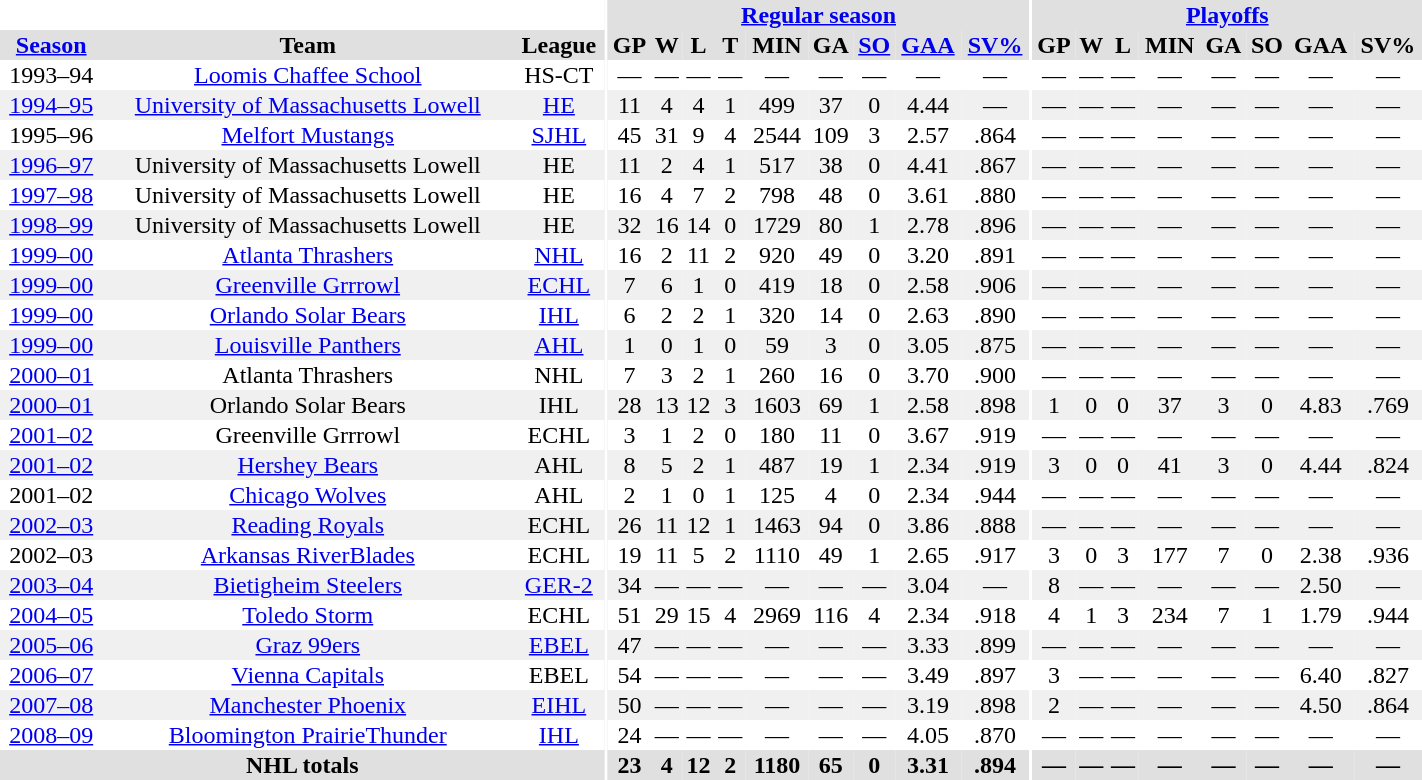<table border="0" cellpadding="1" cellspacing="0" style="width:75%; text-align:center;">
<tr bgcolor="#e0e0e0">
<th colspan="3" bgcolor="#ffffff"></th>
<th rowspan="99" bgcolor="#ffffff"></th>
<th colspan="9" bgcolor="#e0e0e0"><a href='#'>Regular season</a></th>
<th rowspan="99" bgcolor="#ffffff"></th>
<th colspan="8" bgcolor="#e0e0e0"><a href='#'>Playoffs</a></th>
</tr>
<tr bgcolor="#e0e0e0">
<th><a href='#'>Season</a></th>
<th>Team</th>
<th>League</th>
<th>GP</th>
<th>W</th>
<th>L</th>
<th>T</th>
<th>MIN</th>
<th>GA</th>
<th><a href='#'>SO</a></th>
<th><a href='#'>GAA</a></th>
<th><a href='#'>SV%</a></th>
<th>GP</th>
<th>W</th>
<th>L</th>
<th>MIN</th>
<th>GA</th>
<th>SO</th>
<th>GAA</th>
<th>SV%</th>
</tr>
<tr>
<td>1993–94</td>
<td><a href='#'>Loomis Chaffee School</a></td>
<td>HS-CT</td>
<td>—</td>
<td>—</td>
<td>—</td>
<td>—</td>
<td>—</td>
<td>—</td>
<td>—</td>
<td>—</td>
<td>—</td>
<td>—</td>
<td>—</td>
<td>—</td>
<td>—</td>
<td>—</td>
<td>—</td>
<td>—</td>
<td>—</td>
</tr>
<tr bgcolor="#f0f0f0">
<td><a href='#'>1994–95</a></td>
<td><a href='#'>University of Massachusetts Lowell</a></td>
<td><a href='#'>HE</a></td>
<td>11</td>
<td>4</td>
<td>4</td>
<td>1</td>
<td>499</td>
<td>37</td>
<td>0</td>
<td>4.44</td>
<td>—</td>
<td>—</td>
<td>—</td>
<td>—</td>
<td>—</td>
<td>—</td>
<td>—</td>
<td>—</td>
<td>—</td>
</tr>
<tr>
<td>1995–96</td>
<td><a href='#'>Melfort Mustangs</a></td>
<td><a href='#'>SJHL</a></td>
<td>45</td>
<td>31</td>
<td>9</td>
<td>4</td>
<td>2544</td>
<td>109</td>
<td>3</td>
<td>2.57</td>
<td>.864</td>
<td>—</td>
<td>—</td>
<td>—</td>
<td>—</td>
<td>—</td>
<td>—</td>
<td>—</td>
<td>—</td>
</tr>
<tr bgcolor="#f0f0f0">
<td><a href='#'>1996–97</a></td>
<td>University of Massachusetts Lowell</td>
<td>HE</td>
<td>11</td>
<td>2</td>
<td>4</td>
<td>1</td>
<td>517</td>
<td>38</td>
<td>0</td>
<td>4.41</td>
<td>.867</td>
<td>—</td>
<td>—</td>
<td>—</td>
<td>—</td>
<td>—</td>
<td>—</td>
<td>—</td>
<td>—</td>
</tr>
<tr>
<td><a href='#'>1997–98</a></td>
<td>University of Massachusetts Lowell</td>
<td>HE</td>
<td>16</td>
<td>4</td>
<td>7</td>
<td>2</td>
<td>798</td>
<td>48</td>
<td>0</td>
<td>3.61</td>
<td>.880</td>
<td>—</td>
<td>—</td>
<td>—</td>
<td>—</td>
<td>—</td>
<td>—</td>
<td>—</td>
<td>—</td>
</tr>
<tr bgcolor="#f0f0f0">
<td><a href='#'>1998–99</a></td>
<td>University of Massachusetts Lowell</td>
<td>HE</td>
<td>32</td>
<td>16</td>
<td>14</td>
<td>0</td>
<td>1729</td>
<td>80</td>
<td>1</td>
<td>2.78</td>
<td>.896</td>
<td>—</td>
<td>—</td>
<td>—</td>
<td>—</td>
<td>—</td>
<td>—</td>
<td>—</td>
<td>—</td>
</tr>
<tr>
<td><a href='#'>1999–00</a></td>
<td><a href='#'>Atlanta Thrashers</a></td>
<td><a href='#'>NHL</a></td>
<td>16</td>
<td>2</td>
<td>11</td>
<td>2</td>
<td>920</td>
<td>49</td>
<td>0</td>
<td>3.20</td>
<td>.891</td>
<td>—</td>
<td>—</td>
<td>—</td>
<td>—</td>
<td>—</td>
<td>—</td>
<td>—</td>
<td>—</td>
</tr>
<tr bgcolor="#f0f0f0">
<td><a href='#'>1999–00</a></td>
<td><a href='#'>Greenville Grrrowl</a></td>
<td><a href='#'>ECHL</a></td>
<td>7</td>
<td>6</td>
<td>1</td>
<td>0</td>
<td>419</td>
<td>18</td>
<td>0</td>
<td>2.58</td>
<td>.906</td>
<td>—</td>
<td>—</td>
<td>—</td>
<td>—</td>
<td>—</td>
<td>—</td>
<td>—</td>
<td>—</td>
</tr>
<tr>
<td><a href='#'>1999–00</a></td>
<td><a href='#'>Orlando Solar Bears</a></td>
<td><a href='#'>IHL</a></td>
<td>6</td>
<td>2</td>
<td>2</td>
<td>1</td>
<td>320</td>
<td>14</td>
<td>0</td>
<td>2.63</td>
<td>.890</td>
<td>—</td>
<td>—</td>
<td>—</td>
<td>—</td>
<td>—</td>
<td>—</td>
<td>—</td>
<td>—</td>
</tr>
<tr bgcolor="#f0f0f0">
<td><a href='#'>1999–00</a></td>
<td><a href='#'>Louisville Panthers</a></td>
<td><a href='#'>AHL</a></td>
<td>1</td>
<td>0</td>
<td>1</td>
<td>0</td>
<td>59</td>
<td>3</td>
<td>0</td>
<td>3.05</td>
<td>.875</td>
<td>—</td>
<td>—</td>
<td>—</td>
<td>—</td>
<td>—</td>
<td>—</td>
<td>—</td>
<td>—</td>
</tr>
<tr>
<td><a href='#'>2000–01</a></td>
<td>Atlanta Thrashers</td>
<td>NHL</td>
<td>7</td>
<td>3</td>
<td>2</td>
<td>1</td>
<td>260</td>
<td>16</td>
<td>0</td>
<td>3.70</td>
<td>.900</td>
<td>—</td>
<td>—</td>
<td>—</td>
<td>—</td>
<td>—</td>
<td>—</td>
<td>—</td>
<td>—</td>
</tr>
<tr bgcolor="#f0f0f0">
<td><a href='#'>2000–01</a></td>
<td>Orlando Solar Bears</td>
<td>IHL</td>
<td>28</td>
<td>13</td>
<td>12</td>
<td>3</td>
<td>1603</td>
<td>69</td>
<td>1</td>
<td>2.58</td>
<td>.898</td>
<td>1</td>
<td>0</td>
<td>0</td>
<td>37</td>
<td>3</td>
<td>0</td>
<td>4.83</td>
<td>.769</td>
</tr>
<tr>
<td><a href='#'>2001–02</a></td>
<td>Greenville Grrrowl</td>
<td>ECHL</td>
<td>3</td>
<td>1</td>
<td>2</td>
<td>0</td>
<td>180</td>
<td>11</td>
<td>0</td>
<td>3.67</td>
<td>.919</td>
<td>—</td>
<td>—</td>
<td>—</td>
<td>—</td>
<td>—</td>
<td>—</td>
<td>—</td>
<td>—</td>
</tr>
<tr bgcolor="#f0f0f0">
<td><a href='#'>2001–02</a></td>
<td><a href='#'>Hershey Bears</a></td>
<td>AHL</td>
<td>8</td>
<td>5</td>
<td>2</td>
<td>1</td>
<td>487</td>
<td>19</td>
<td>1</td>
<td>2.34</td>
<td>.919</td>
<td>3</td>
<td>0</td>
<td>0</td>
<td>41</td>
<td>3</td>
<td>0</td>
<td>4.44</td>
<td>.824</td>
</tr>
<tr>
<td>2001–02</td>
<td><a href='#'>Chicago Wolves</a></td>
<td>AHL</td>
<td>2</td>
<td>1</td>
<td>0</td>
<td>1</td>
<td>125</td>
<td>4</td>
<td>0</td>
<td>2.34</td>
<td>.944</td>
<td>—</td>
<td>—</td>
<td>—</td>
<td>—</td>
<td>—</td>
<td>—</td>
<td>—</td>
<td>—</td>
</tr>
<tr bgcolor="#f0f0f0">
<td><a href='#'>2002–03</a></td>
<td><a href='#'>Reading Royals</a></td>
<td>ECHL</td>
<td>26</td>
<td>11</td>
<td>12</td>
<td>1</td>
<td>1463</td>
<td>94</td>
<td>0</td>
<td>3.86</td>
<td>.888</td>
<td>—</td>
<td>—</td>
<td>—</td>
<td>—</td>
<td>—</td>
<td>—</td>
<td>—</td>
<td>—</td>
</tr>
<tr>
<td>2002–03</td>
<td><a href='#'>Arkansas RiverBlades</a></td>
<td>ECHL</td>
<td>19</td>
<td>11</td>
<td>5</td>
<td>2</td>
<td>1110</td>
<td>49</td>
<td>1</td>
<td>2.65</td>
<td>.917</td>
<td>3</td>
<td>0</td>
<td>3</td>
<td>177</td>
<td>7</td>
<td>0</td>
<td>2.38</td>
<td>.936</td>
</tr>
<tr bgcolor="#f0f0f0">
<td><a href='#'>2003–04</a></td>
<td><a href='#'>Bietigheim Steelers</a></td>
<td><a href='#'>GER-2</a></td>
<td>34</td>
<td>—</td>
<td>—</td>
<td>—</td>
<td>—</td>
<td>—</td>
<td>—</td>
<td>3.04</td>
<td>—</td>
<td>8</td>
<td>—</td>
<td>—</td>
<td>—</td>
<td>—</td>
<td>—</td>
<td>2.50</td>
<td>—</td>
</tr>
<tr>
<td><a href='#'>2004–05</a></td>
<td><a href='#'>Toledo Storm</a></td>
<td>ECHL</td>
<td>51</td>
<td>29</td>
<td>15</td>
<td>4</td>
<td>2969</td>
<td>116</td>
<td>4</td>
<td>2.34</td>
<td>.918</td>
<td>4</td>
<td>1</td>
<td>3</td>
<td>234</td>
<td>7</td>
<td>1</td>
<td>1.79</td>
<td>.944</td>
</tr>
<tr bgcolor="#f0f0f0">
<td><a href='#'>2005–06</a></td>
<td><a href='#'>Graz 99ers</a></td>
<td><a href='#'>EBEL</a></td>
<td>47</td>
<td>—</td>
<td>—</td>
<td>—</td>
<td>—</td>
<td>—</td>
<td>—</td>
<td>3.33</td>
<td>.899</td>
<td>—</td>
<td>—</td>
<td>—</td>
<td>—</td>
<td>—</td>
<td>—</td>
<td>—</td>
<td>—</td>
</tr>
<tr>
<td><a href='#'>2006–07</a></td>
<td><a href='#'>Vienna Capitals</a></td>
<td>EBEL</td>
<td>54</td>
<td>—</td>
<td>—</td>
<td>—</td>
<td>—</td>
<td>—</td>
<td>—</td>
<td>3.49</td>
<td>.897</td>
<td>3</td>
<td>—</td>
<td>—</td>
<td>—</td>
<td>—</td>
<td>—</td>
<td>6.40</td>
<td>.827</td>
</tr>
<tr bgcolor="#f0f0f0">
<td><a href='#'>2007–08</a></td>
<td><a href='#'>Manchester Phoenix</a></td>
<td><a href='#'>EIHL</a></td>
<td>50</td>
<td>—</td>
<td>—</td>
<td>—</td>
<td>—</td>
<td>—</td>
<td>—</td>
<td>3.19</td>
<td>.898</td>
<td>2</td>
<td>—</td>
<td>—</td>
<td>—</td>
<td>—</td>
<td>—</td>
<td>4.50</td>
<td>.864</td>
</tr>
<tr>
<td><a href='#'>2008–09</a></td>
<td><a href='#'>Bloomington PrairieThunder</a></td>
<td><a href='#'>IHL</a></td>
<td>24</td>
<td>—</td>
<td>—</td>
<td>—</td>
<td>—</td>
<td>—</td>
<td>—</td>
<td>4.05</td>
<td>.870</td>
<td>—</td>
<td>—</td>
<td>—</td>
<td>—</td>
<td>—</td>
<td>—</td>
<td>—</td>
<td>—</td>
</tr>
<tr bgcolor="#e0e0e0">
<th colspan=3>NHL totals</th>
<th>23</th>
<th>4</th>
<th>12</th>
<th>2</th>
<th>1180</th>
<th>65</th>
<th>0</th>
<th>3.31</th>
<th>.894</th>
<th>—</th>
<th>—</th>
<th>—</th>
<th>—</th>
<th>—</th>
<th>—</th>
<th>—</th>
<th>—</th>
</tr>
</table>
